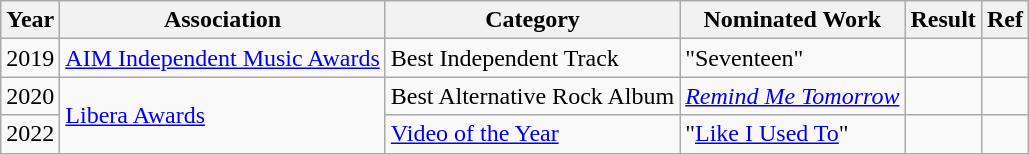<table class="wikitable">
<tr>
<th>Year</th>
<th>Association</th>
<th>Category</th>
<th>Nominated Work</th>
<th>Result</th>
<th>Ref</th>
</tr>
<tr>
<td>2019</td>
<td><a href='#'>AIM Independent Music Awards</a></td>
<td>Best Independent Track</td>
<td>"Seventeen"</td>
<td></td>
<td></td>
</tr>
<tr>
<td>2020</td>
<td rowspan="2"><a href='#'>Libera Awards</a></td>
<td>Best Alternative Rock Album</td>
<td><em><a href='#'>Remind Me Tomorrow</a></em></td>
<td></td>
<td></td>
</tr>
<tr>
<td>2022</td>
<td><a href='#'>Video of the Year</a></td>
<td>"<a href='#'>Like I Used To</a>"</td>
<td></td>
<td></td>
</tr>
</table>
